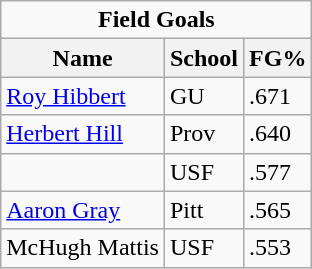<table class="wikitable">
<tr>
<td colspan=3 style="text-align:center;"><strong>Field Goals</strong></td>
</tr>
<tr>
<th>Name</th>
<th>School</th>
<th>FG%</th>
</tr>
<tr>
<td><a href='#'>Roy Hibbert</a></td>
<td>GU</td>
<td>.671</td>
</tr>
<tr>
<td><a href='#'>Herbert Hill</a></td>
<td>Prov</td>
<td>.640</td>
</tr>
<tr>
<td></td>
<td>USF</td>
<td>.577</td>
</tr>
<tr>
<td><a href='#'>Aaron Gray</a></td>
<td>Pitt</td>
<td>.565</td>
</tr>
<tr>
<td>McHugh Mattis</td>
<td>USF</td>
<td>.553</td>
</tr>
</table>
